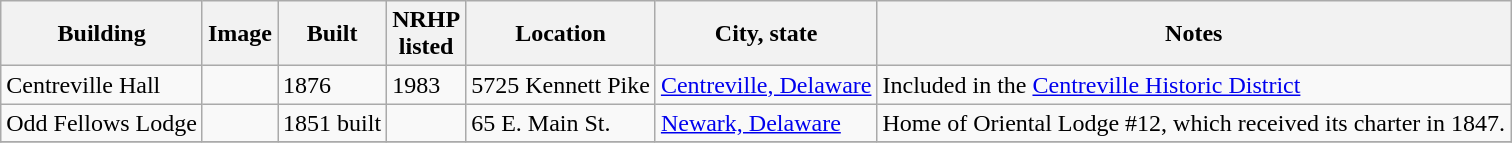<table class="wikitable sortable">
<tr>
<th>Building<br></th>
<th class="unsortable">Image</th>
<th>Built</th>
<th>NRHP<br>listed</th>
<th>Location</th>
<th>City, state</th>
<th class="unsortable">Notes</th>
</tr>
<tr>
<td>Centreville Hall</td>
<td></td>
<td>1876</td>
<td>1983</td>
<td>5725 Kennett Pike<br><small></small></td>
<td><a href='#'>Centreville, Delaware</a></td>
<td>Included in the <a href='#'>Centreville Historic District</a></td>
</tr>
<tr>
<td>Odd Fellows Lodge</td>
<td></td>
<td>1851 built</td>
<td></td>
<td>65 E. Main St.<br><small></small></td>
<td><a href='#'>Newark, Delaware</a></td>
<td>Home of Oriental Lodge #12, which received its charter in 1847.</td>
</tr>
<tr>
</tr>
</table>
